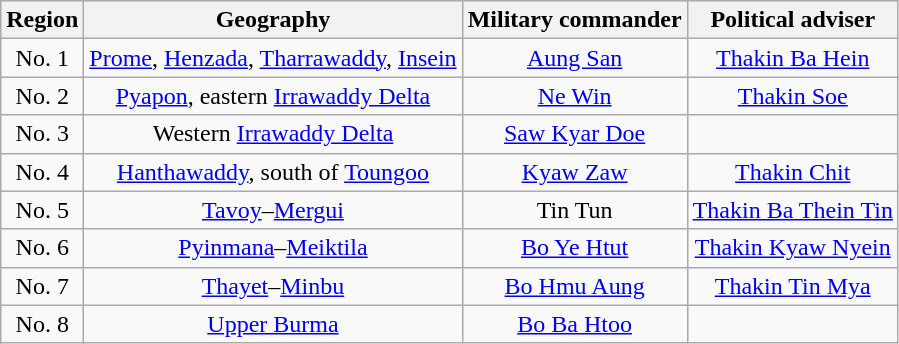<table class="wikitable" style="text-align:center;">
<tr>
<th>Region</th>
<th>Geography</th>
<th>Military commander</th>
<th>Political adviser</th>
</tr>
<tr>
<td>No. 1</td>
<td><a href='#'>Prome</a>, <a href='#'>Henzada</a>, <a href='#'>Tharrawaddy</a>, <a href='#'>Insein</a></td>
<td><a href='#'>Aung San</a></td>
<td><a href='#'>Thakin Ba Hein</a></td>
</tr>
<tr>
<td>No. 2</td>
<td><a href='#'>Pyapon</a>, eastern <a href='#'>Irrawaddy Delta</a></td>
<td><a href='#'>Ne Win</a></td>
<td><a href='#'>Thakin Soe</a></td>
</tr>
<tr>
<td>No. 3</td>
<td>Western <a href='#'>Irrawaddy Delta</a></td>
<td><a href='#'>Saw Kyar Doe</a></td>
<td></td>
</tr>
<tr>
<td>No. 4</td>
<td><a href='#'>Hanthawaddy</a>, south of <a href='#'>Toungoo</a></td>
<td><a href='#'>Kyaw Zaw</a></td>
<td><a href='#'>Thakin Chit</a></td>
</tr>
<tr>
<td>No. 5</td>
<td><a href='#'>Tavoy</a>–<a href='#'>Mergui</a></td>
<td>Tin Tun</td>
<td><a href='#'>Thakin Ba Thein Tin</a></td>
</tr>
<tr>
<td>No. 6</td>
<td><a href='#'>Pyinmana</a>–<a href='#'>Meiktila</a></td>
<td><a href='#'>Bo Ye Htut</a></td>
<td><a href='#'>Thakin Kyaw Nyein</a></td>
</tr>
<tr>
<td>No. 7</td>
<td><a href='#'>Thayet</a>–<a href='#'>Minbu</a></td>
<td><a href='#'>Bo Hmu Aung</a></td>
<td><a href='#'>Thakin Tin Mya</a></td>
</tr>
<tr>
<td>No. 8</td>
<td><a href='#'>Upper Burma</a></td>
<td><a href='#'>Bo Ba Htoo</a></td>
<td></td>
</tr>
</table>
